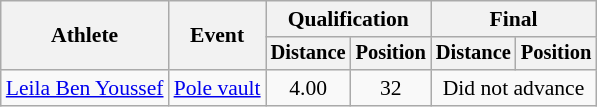<table class=wikitable style="font-size:90%">
<tr>
<th rowspan="2">Athlete</th>
<th rowspan="2">Event</th>
<th colspan="2">Qualification</th>
<th colspan="2">Final</th>
</tr>
<tr style="font-size:95%">
<th>Distance</th>
<th>Position</th>
<th>Distance</th>
<th>Position</th>
</tr>
<tr align=center>
<td align=left><a href='#'>Leila Ben Youssef</a></td>
<td align=left><a href='#'>Pole vault</a></td>
<td>4.00</td>
<td>32</td>
<td colspan=2>Did not advance</td>
</tr>
</table>
